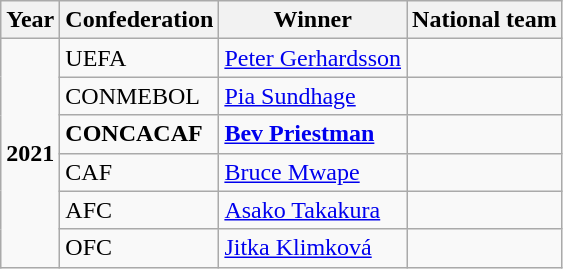<table class="wikitable">
<tr>
<th>Year</th>
<th>Confederation</th>
<th>Winner</th>
<th>National team</th>
</tr>
<tr>
<td rowspan="6"><strong>2021</strong></td>
<td style="text-align:left;">UEFA</td>
<td style="text-align:left;"> <a href='#'>Peter Gerhardsson</a></td>
<td></td>
</tr>
<tr>
<td style="text-align:left;">CONMEBOL</td>
<td style="text-align:left;"> <a href='#'>Pia Sundhage</a></td>
<td></td>
</tr>
<tr>
<td style="text-align:left;"><strong>CONCACAF</strong></td>
<td style="text-align:left;"><strong> <a href='#'>Bev Priestman</a></strong></td>
<td><strong></strong></td>
</tr>
<tr>
<td style="text-align:left;">CAF</td>
<td style="text-align:left;"> <a href='#'>Bruce Mwape</a></td>
<td></td>
</tr>
<tr>
<td style="text-align:left;">AFC</td>
<td style="text-align:left;"> <a href='#'>Asako Takakura</a></td>
<td></td>
</tr>
<tr>
<td style="text-align:left;">OFC</td>
<td style="text-align:left;"> <a href='#'>Jitka Klimková</a></td>
<td></td>
</tr>
</table>
